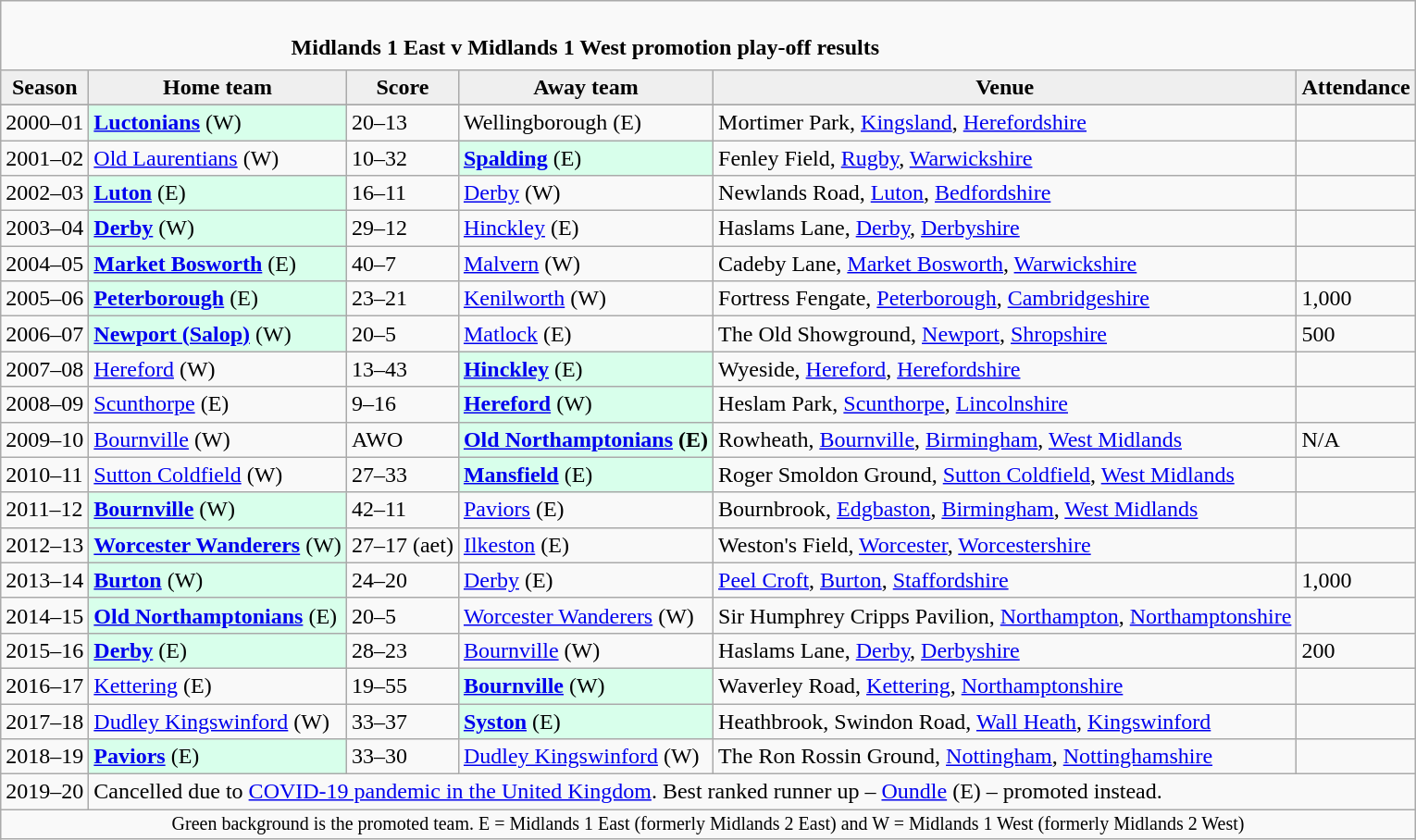<table class="wikitable" style="text-align: left;">
<tr>
<td colspan="11" cellpadding="0" cellspacing="0"><br><table border="0" style="width:100%;" cellpadding="0" cellspacing="0">
<tr>
<td style="width:20%; border:0;"></td>
<td style="border:0;"><strong>Midlands 1 East v Midlands 1 West promotion play-off results</strong></td>
<td style="width:20%; border:0;"></td>
</tr>
</table>
</td>
</tr>
<tr>
<th style="background:#efefef;">Season</th>
<th style="background:#efefef">Home team</th>
<th style="background:#efefef">Score</th>
<th style="background:#efefef">Away team</th>
<th style="background:#efefef">Venue</th>
<th style="background:#efefef">Attendance</th>
</tr>
<tr align=left>
</tr>
<tr>
<td>2000–01</td>
<td style="background:#d8ffeb;"><strong><a href='#'>Luctonians</a></strong> (W)</td>
<td>20–13</td>
<td>Wellingborough (E)</td>
<td>Mortimer Park, <a href='#'>Kingsland</a>, <a href='#'>Herefordshire</a></td>
<td></td>
</tr>
<tr>
<td>2001–02</td>
<td><a href='#'>Old Laurentians</a> (W)</td>
<td>10–32</td>
<td style="background:#d8ffeb;"><strong><a href='#'>Spalding</a></strong> (E)</td>
<td>Fenley Field, <a href='#'>Rugby</a>, <a href='#'>Warwickshire</a></td>
<td></td>
</tr>
<tr>
<td>2002–03</td>
<td style="background:#d8ffeb;"><strong><a href='#'>Luton</a></strong> (E)</td>
<td>16–11</td>
<td><a href='#'>Derby</a> (W)</td>
<td>Newlands Road, <a href='#'>Luton</a>, <a href='#'>Bedfordshire</a></td>
<td></td>
</tr>
<tr>
<td>2003–04</td>
<td style="background:#d8ffeb;"><strong><a href='#'>Derby</a></strong> (W)</td>
<td>29–12</td>
<td><a href='#'>Hinckley</a> (E)</td>
<td>Haslams Lane, <a href='#'>Derby</a>, <a href='#'>Derbyshire</a></td>
<td></td>
</tr>
<tr>
<td>2004–05</td>
<td style="background:#d8ffeb;"><strong><a href='#'>Market Bosworth</a></strong> (E)</td>
<td>40–7</td>
<td><a href='#'>Malvern</a> (W)</td>
<td>Cadeby Lane, <a href='#'>Market Bosworth</a>, <a href='#'>Warwickshire</a></td>
<td></td>
</tr>
<tr>
<td>2005–06</td>
<td style="background:#d8ffeb;"><strong><a href='#'>Peterborough</a></strong> (E)</td>
<td>23–21</td>
<td><a href='#'>Kenilworth</a> (W)</td>
<td>Fortress Fengate, <a href='#'>Peterborough</a>, <a href='#'>Cambridgeshire</a></td>
<td>1,000</td>
</tr>
<tr>
<td>2006–07</td>
<td style="background:#d8ffeb;"><strong><a href='#'>Newport (Salop)</a></strong> (W)</td>
<td>20–5</td>
<td><a href='#'>Matlock</a> (E)</td>
<td>The Old Showground, <a href='#'>Newport</a>, <a href='#'>Shropshire</a></td>
<td>500</td>
</tr>
<tr>
<td>2007–08</td>
<td><a href='#'>Hereford</a> (W)</td>
<td>13–43</td>
<td style="background:#d8ffeb;"><strong><a href='#'>Hinckley</a></strong> (E)</td>
<td>Wyeside, <a href='#'>Hereford</a>, <a href='#'>Herefordshire</a></td>
<td></td>
</tr>
<tr>
<td>2008–09</td>
<td><a href='#'>Scunthorpe</a> (E)</td>
<td>9–16</td>
<td style="background:#d8ffeb;"><strong><a href='#'>Hereford</a></strong> (W)</td>
<td>Heslam Park, <a href='#'>Scunthorpe</a>, <a href='#'>Lincolnshire</a></td>
<td></td>
</tr>
<tr>
<td>2009–10</td>
<td><a href='#'>Bournville</a> (W)</td>
<td>AWO</td>
<td style="background:#d8ffeb;"><strong><a href='#'>Old Northamptonians</a> (E)</strong></td>
<td>Rowheath, <a href='#'>Bournville</a>, <a href='#'>Birmingham</a>, <a href='#'>West Midlands</a></td>
<td>N/A</td>
</tr>
<tr>
<td>2010–11</td>
<td><a href='#'>Sutton Coldfield</a> (W)</td>
<td>27–33</td>
<td style="background:#d8ffeb;"><strong><a href='#'>Mansfield</a></strong> (E)</td>
<td>Roger Smoldon Ground, <a href='#'>Sutton Coldfield</a>, <a href='#'>West Midlands</a></td>
<td></td>
</tr>
<tr>
<td>2011–12</td>
<td style="background:#d8ffeb;"><strong><a href='#'>Bournville</a></strong> (W)</td>
<td>42–11</td>
<td><a href='#'>Paviors</a> (E)</td>
<td>Bournbrook, <a href='#'>Edgbaston</a>, <a href='#'>Birmingham</a>, <a href='#'>West Midlands</a></td>
<td></td>
</tr>
<tr>
<td>2012–13</td>
<td style="background:#d8ffeb;"><strong><a href='#'>Worcester Wanderers</a></strong> (W)</td>
<td>27–17 (aet)</td>
<td><a href='#'>Ilkeston</a> (E)</td>
<td>Weston's Field, <a href='#'>Worcester</a>, <a href='#'>Worcestershire</a></td>
<td></td>
</tr>
<tr>
<td>2013–14</td>
<td style="background:#d8ffeb;"><strong><a href='#'>Burton</a></strong> (W)</td>
<td>24–20</td>
<td><a href='#'>Derby</a> (E)</td>
<td><a href='#'>Peel Croft</a>, <a href='#'>Burton</a>, <a href='#'>Staffordshire</a></td>
<td>1,000</td>
</tr>
<tr>
<td>2014–15</td>
<td style="background:#d8ffeb;"><strong><a href='#'>Old Northamptonians</a></strong> (E)</td>
<td>20–5</td>
<td><a href='#'>Worcester Wanderers</a> (W)</td>
<td>Sir Humphrey Cripps Pavilion, <a href='#'>Northampton</a>, <a href='#'>Northamptonshire</a></td>
<td></td>
</tr>
<tr>
<td>2015–16</td>
<td style="background:#d8ffeb;"><strong><a href='#'>Derby</a></strong> (E)</td>
<td>28–23</td>
<td><a href='#'>Bournville</a> (W)</td>
<td>Haslams Lane, <a href='#'>Derby</a>, <a href='#'>Derbyshire</a></td>
<td>200</td>
</tr>
<tr>
<td>2016–17</td>
<td><a href='#'>Kettering</a> (E)</td>
<td>19–55</td>
<td style="background:#d8ffeb;"><strong><a href='#'>Bournville</a></strong> (W)</td>
<td>Waverley Road, <a href='#'>Kettering</a>, <a href='#'>Northamptonshire</a></td>
<td></td>
</tr>
<tr>
<td>2017–18</td>
<td><a href='#'>Dudley Kingswinford</a> (W)</td>
<td>33–37</td>
<td style="background:#d8ffeb;"><strong><a href='#'>Syston</a></strong> (E)</td>
<td>Heathbrook, Swindon Road, <a href='#'>Wall Heath</a>, <a href='#'>Kingswinford</a></td>
<td></td>
</tr>
<tr>
<td>2018–19</td>
<td style="background:#d8ffeb;"><strong><a href='#'>Paviors</a></strong> (E)</td>
<td>33–30</td>
<td><a href='#'>Dudley Kingswinford</a> (W)</td>
<td>The Ron Rossin Ground, <a href='#'>Nottingham</a>, <a href='#'>Nottinghamshire</a></td>
<td></td>
</tr>
<tr>
<td>2019–20</td>
<td colspan=6>Cancelled due to <a href='#'>COVID-19 pandemic in the United Kingdom</a>. Best ranked runner up – <a href='#'>Oundle</a> (E) – promoted instead.</td>
</tr>
<tr>
<td colspan="15"  style="border:0; font-size:smaller; text-align:center;">Green background is the promoted team. E = Midlands 1 East (formerly Midlands 2 East) and W = Midlands 1 West (formerly Midlands 2 West)</td>
</tr>
<tr>
</tr>
</table>
